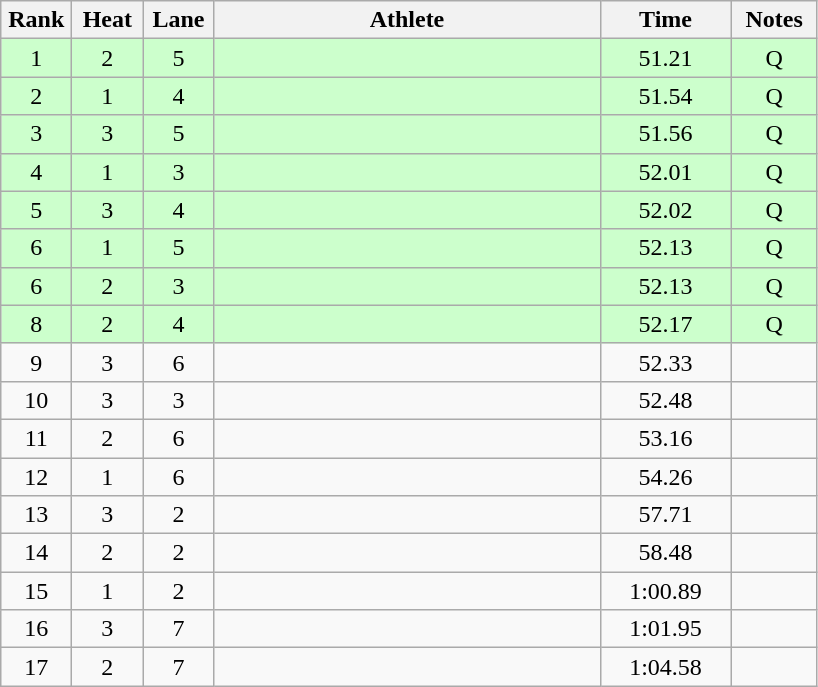<table class="wikitable sortable" style="text-align:center">
<tr>
<th width=40>Rank</th>
<th width=40>Heat</th>
<th width=40>Lane</th>
<th width=250>Athlete</th>
<th width=80>Time</th>
<th width=50>Notes</th>
</tr>
<tr bgcolor=ccffcc>
<td>1</td>
<td>2</td>
<td>5</td>
<td align=left></td>
<td>51.21</td>
<td>Q</td>
</tr>
<tr bgcolor=ccffcc>
<td>2</td>
<td>1</td>
<td>4</td>
<td align=left></td>
<td>51.54</td>
<td>Q</td>
</tr>
<tr bgcolor=ccffcc>
<td>3</td>
<td>3</td>
<td>5</td>
<td align=left></td>
<td>51.56</td>
<td>Q</td>
</tr>
<tr bgcolor=ccffcc>
<td>4</td>
<td>1</td>
<td>3</td>
<td align=left></td>
<td>52.01</td>
<td>Q</td>
</tr>
<tr bgcolor=ccffcc>
<td>5</td>
<td>3</td>
<td>4</td>
<td align=left></td>
<td>52.02</td>
<td>Q</td>
</tr>
<tr bgcolor=ccffcc>
<td>6</td>
<td>1</td>
<td>5</td>
<td align=left></td>
<td>52.13</td>
<td>Q</td>
</tr>
<tr bgcolor=ccffcc>
<td>6</td>
<td>2</td>
<td>3</td>
<td align=left></td>
<td>52.13</td>
<td>Q</td>
</tr>
<tr bgcolor=ccffcc>
<td>8</td>
<td>2</td>
<td>4</td>
<td align=left></td>
<td>52.17</td>
<td>Q</td>
</tr>
<tr>
<td>9</td>
<td>3</td>
<td>6</td>
<td align=left></td>
<td>52.33</td>
<td></td>
</tr>
<tr>
<td>10</td>
<td>3</td>
<td>3</td>
<td align=left></td>
<td>52.48</td>
<td></td>
</tr>
<tr>
<td>11</td>
<td>2</td>
<td>6</td>
<td align=left></td>
<td>53.16</td>
<td></td>
</tr>
<tr>
<td>12</td>
<td>1</td>
<td>6</td>
<td align=left></td>
<td>54.26</td>
<td></td>
</tr>
<tr>
<td>13</td>
<td>3</td>
<td>2</td>
<td align=left></td>
<td>57.71</td>
<td></td>
</tr>
<tr>
<td>14</td>
<td>2</td>
<td>2</td>
<td align=left></td>
<td>58.48</td>
<td></td>
</tr>
<tr>
<td>15</td>
<td>1</td>
<td>2</td>
<td align=left></td>
<td>1:00.89</td>
<td></td>
</tr>
<tr>
<td>16</td>
<td>3</td>
<td>7</td>
<td align=left></td>
<td>1:01.95</td>
<td></td>
</tr>
<tr>
<td>17</td>
<td>2</td>
<td>7</td>
<td align=left></td>
<td>1:04.58</td>
<td></td>
</tr>
</table>
